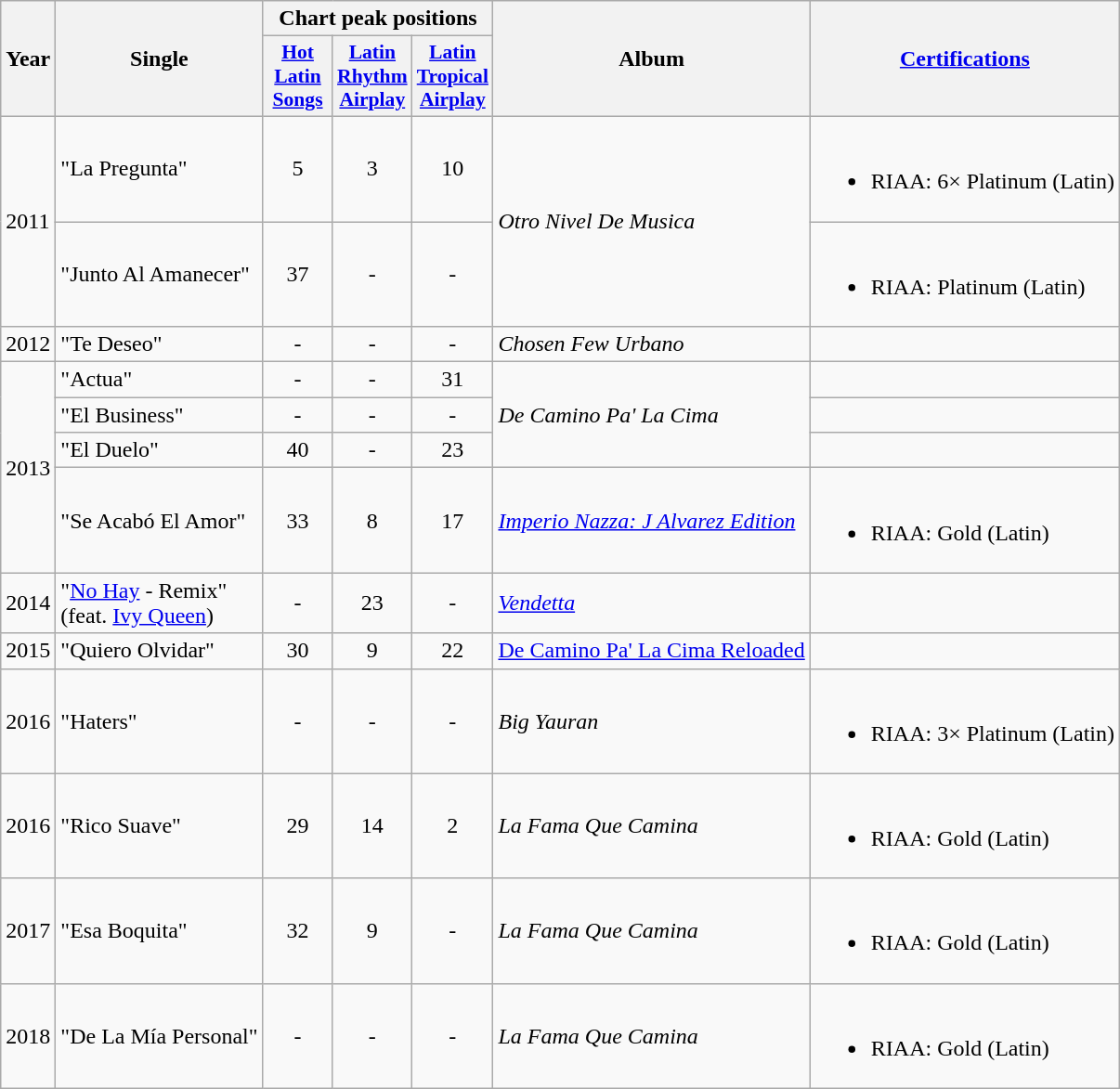<table class="wikitable">
<tr>
<th rowspan="2">Year</th>
<th rowspan="2">Single</th>
<th colspan="3">Chart peak positions</th>
<th rowspan="2">Album</th>
<th rowspan="2"><a href='#'>Certifications</a></th>
</tr>
<tr>
<th style="width:3em;font-size:90%"><a href='#'>Hot Latin Songs</a></th>
<th style="width:3em;font-size:90%"><a href='#'>Latin Rhythm Airplay</a></th>
<th style="width:3em;font-size:90%"><a href='#'>Latin Tropical Airplay</a></th>
</tr>
<tr>
<td rowspan="2">2011</td>
<td>"La Pregunta"</td>
<td align="center">5</td>
<td align="center">3</td>
<td align="center">10</td>
<td rowspan="2"><em>Otro Nivel De Musica</em></td>
<td><br><ul><li>RIAA: 6× Platinum (Latin)</li></ul></td>
</tr>
<tr>
<td>"Junto Al Amanecer"</td>
<td align="center">37</td>
<td align="center">-</td>
<td align="center">-</td>
<td><br><ul><li>RIAA: Platinum (Latin)</li></ul></td>
</tr>
<tr>
<td>2012</td>
<td>"Te Deseo"</td>
<td align="center">-</td>
<td align="center">-</td>
<td align="center">-</td>
<td><em>Chosen Few Urbano</em></td>
<td></td>
</tr>
<tr>
<td rowspan="4">2013</td>
<td>"Actua"</td>
<td align="center">-</td>
<td align="center">-</td>
<td align="center">31</td>
<td rowspan="3"><em>De Camino Pa' La Cima</em></td>
<td></td>
</tr>
<tr>
<td>"El Business"</td>
<td align="center">-</td>
<td align="center">-</td>
<td align="center">-</td>
<td></td>
</tr>
<tr>
<td>"El Duelo"</td>
<td align="center">40</td>
<td align="center">-</td>
<td align="center">23</td>
<td></td>
</tr>
<tr>
<td>"Se Acabó El Amor"</td>
<td align="center">33</td>
<td align="center">8</td>
<td align="center">17</td>
<td rowspan="1"><em><a href='#'>Imperio Nazza: J Alvarez Edition</a></em></td>
<td><br><ul><li>RIAA: Gold (Latin)</li></ul></td>
</tr>
<tr>
<td rowspan="1">2014</td>
<td>"<a href='#'>No Hay</a> - Remix"<br>(feat. <a href='#'>Ivy Queen</a>)</td>
<td align="center">-</td>
<td align="center">23</td>
<td align="center">-</td>
<td rowspan="1"><em><a href='#'>Vendetta</a></em></td>
</tr>
<tr>
<td>2015</td>
<td>"Quiero Olvidar"</td>
<td align="center">30</td>
<td align="center">9</td>
<td align="center">22</td>
<td><a href='#'>De Camino Pa' La Cima Reloaded</a></td>
<td></td>
</tr>
<tr>
<td>2016</td>
<td>"Haters"</td>
<td align="center">-</td>
<td align="center">-</td>
<td align="center">-</td>
<td><em> Big Yauran</em></td>
<td><br><ul><li>RIAA: 3× Platinum (Latin)</li></ul></td>
</tr>
<tr>
<td>2016</td>
<td>"Rico Suave"</td>
<td align="center">29</td>
<td align="center">14</td>
<td align="center">2</td>
<td><em>La Fama Que Camina</em></td>
<td><br><ul><li>RIAA: Gold (Latin)</li></ul></td>
</tr>
<tr>
<td>2017</td>
<td>"Esa Boquita"</td>
<td align="center">32</td>
<td align="center">9</td>
<td align="center">-</td>
<td><em>La Fama Que Camina</em></td>
<td><br><ul><li>RIAA: Gold (Latin)</li></ul></td>
</tr>
<tr>
<td>2018</td>
<td>"De La Mía Personal"</td>
<td align="center">-</td>
<td align="center">-</td>
<td align="center">-</td>
<td><em>La Fama Que Camina</em></td>
<td><br><ul><li>RIAA: Gold (Latin)</li></ul></td>
</tr>
</table>
